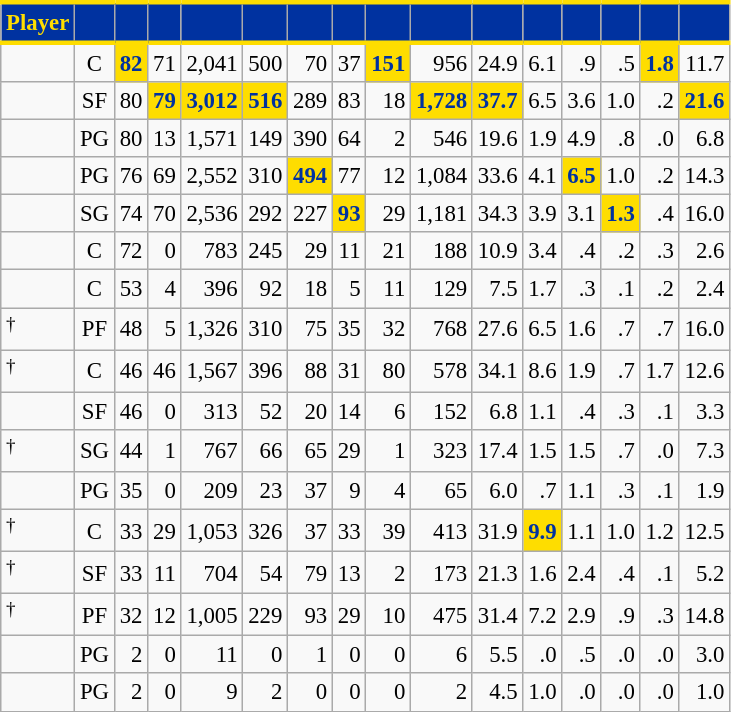<table class="wikitable sortable" style="font-size: 95%; text-align:right;">
<tr>
<th style="background:#0032A0; color:#FEDD00; border-top:#FEDD00 3px solid; border-bottom:#FEDD00 3px solid;">Player</th>
<th style="background:#0032A0; color:#FEDD00; border-top:#FEDD00 3px solid; border-bottom:#FEDD00 3px solid;"></th>
<th style="background:#0032A0; color:#FEDD00; border-top:#FEDD00 3px solid; border-bottom:#FEDD00 3px solid;"></th>
<th style="background:#0032A0; color:#FEDD00; border-top:#FEDD00 3px solid; border-bottom:#FEDD00 3px solid;"></th>
<th style="background:#0032A0; color:#FEDD00; border-top:#FEDD00 3px solid; border-bottom:#FEDD00 3px solid;"></th>
<th style="background:#0032A0; color:#FEDD00; border-top:#FEDD00 3px solid; border-bottom:#FEDD00 3px solid;"></th>
<th style="background:#0032A0; color:#FEDD00; border-top:#FEDD00 3px solid; border-bottom:#FEDD00 3px solid;"></th>
<th style="background:#0032A0; color:#FEDD00; border-top:#FEDD00 3px solid; border-bottom:#FEDD00 3px solid;"></th>
<th style="background:#0032A0; color:#FEDD00; border-top:#FEDD00 3px solid; border-bottom:#FEDD00 3px solid;"></th>
<th style="background:#0032A0; color:#FEDD00; border-top:#FEDD00 3px solid; border-bottom:#FEDD00 3px solid;"></th>
<th style="background:#0032A0; color:#FEDD00; border-top:#FEDD00 3px solid; border-bottom:#FEDD00 3px solid;"></th>
<th style="background:#0032A0; color:#FEDD00; border-top:#FEDD00 3px solid; border-bottom:#FEDD00 3px solid;"></th>
<th style="background:#0032A0; color:#FEDD00; border-top:#FEDD00 3px solid; border-bottom:#FEDD00 3px solid;"></th>
<th style="background:#0032A0; color:#FEDD00; border-top:#FEDD00 3px solid; border-bottom:#FEDD00 3px solid;"></th>
<th style="background:#0032A0; color:#FEDD00; border-top:#FEDD00 3px solid; border-bottom:#FEDD00 3px solid;"></th>
<th style="background:#0032A0; color:#FEDD00; border-top:#FEDD00 3px solid; border-bottom:#FEDD00 3px solid;"></th>
</tr>
<tr>
<td style="text-align:left;"></td>
<td style="text-align:center;">C</td>
<td style="background:#FEDD00; color:#0032A0;"><strong>82</strong></td>
<td>71</td>
<td>2,041</td>
<td>500</td>
<td>70</td>
<td>37</td>
<td style="background:#FEDD00; color:#0032A0;"><strong>151</strong></td>
<td>956</td>
<td>24.9</td>
<td>6.1</td>
<td>.9</td>
<td>.5</td>
<td style="background:#FEDD00; color:#0032A0;"><strong>1.8</strong></td>
<td>11.7</td>
</tr>
<tr>
<td style="text-align:left;"></td>
<td style="text-align:center;">SF</td>
<td>80</td>
<td style="background:#FEDD00; color:#0032A0;"><strong>79</strong></td>
<td style="background:#FEDD00; color:#0032A0;"><strong>3,012</strong></td>
<td style="background:#FEDD00; color:#0032A0;"><strong>516</strong></td>
<td>289</td>
<td>83</td>
<td>18</td>
<td style="background:#FEDD00; color:#0032A0;"><strong>1,728</strong></td>
<td style="background:#FEDD00; color:#0032A0;"><strong>37.7</strong></td>
<td>6.5</td>
<td>3.6</td>
<td>1.0</td>
<td>.2</td>
<td style="background:#FEDD00; color:#0032A0;"><strong>21.6</strong></td>
</tr>
<tr>
<td style="text-align:left;"></td>
<td style="text-align:center;">PG</td>
<td>80</td>
<td>13</td>
<td>1,571</td>
<td>149</td>
<td>390</td>
<td>64</td>
<td>2</td>
<td>546</td>
<td>19.6</td>
<td>1.9</td>
<td>4.9</td>
<td>.8</td>
<td>.0</td>
<td>6.8</td>
</tr>
<tr>
<td style="text-align:left;"></td>
<td style="text-align:center;">PG</td>
<td>76</td>
<td>69</td>
<td>2,552</td>
<td>310</td>
<td style="background:#FEDD00; color:#0032A0;"><strong>494</strong></td>
<td>77</td>
<td>12</td>
<td>1,084</td>
<td>33.6</td>
<td>4.1</td>
<td style="background:#FEDD00; color:#0032A0;"><strong>6.5</strong></td>
<td>1.0</td>
<td>.2</td>
<td>14.3</td>
</tr>
<tr>
<td style="text-align:left;"></td>
<td style="text-align:center;">SG</td>
<td>74</td>
<td>70</td>
<td>2,536</td>
<td>292</td>
<td>227</td>
<td style="background:#FEDD00; color:#0032A0;"><strong>93</strong></td>
<td>29</td>
<td>1,181</td>
<td>34.3</td>
<td>3.9</td>
<td>3.1</td>
<td style="background:#FEDD00; color:#0032A0;"><strong>1.3</strong></td>
<td>.4</td>
<td>16.0</td>
</tr>
<tr>
<td style="text-align:left;"></td>
<td style="text-align:center;">C</td>
<td>72</td>
<td>0</td>
<td>783</td>
<td>245</td>
<td>29</td>
<td>11</td>
<td>21</td>
<td>188</td>
<td>10.9</td>
<td>3.4</td>
<td>.4</td>
<td>.2</td>
<td>.3</td>
<td>2.6</td>
</tr>
<tr>
<td style="text-align:left;"></td>
<td style="text-align:center;">C</td>
<td>53</td>
<td>4</td>
<td>396</td>
<td>92</td>
<td>18</td>
<td>5</td>
<td>11</td>
<td>129</td>
<td>7.5</td>
<td>1.7</td>
<td>.3</td>
<td>.1</td>
<td>.2</td>
<td>2.4</td>
</tr>
<tr>
<td style="text-align:left;"><sup>†</sup></td>
<td style="text-align:center;">PF</td>
<td>48</td>
<td>5</td>
<td>1,326</td>
<td>310</td>
<td>75</td>
<td>35</td>
<td>32</td>
<td>768</td>
<td>27.6</td>
<td>6.5</td>
<td>1.6</td>
<td>.7</td>
<td>.7</td>
<td>16.0</td>
</tr>
<tr>
<td style="text-align:left;"><sup>†</sup></td>
<td style="text-align:center;">C</td>
<td>46</td>
<td>46</td>
<td>1,567</td>
<td>396</td>
<td>88</td>
<td>31</td>
<td>80</td>
<td>578</td>
<td>34.1</td>
<td>8.6</td>
<td>1.9</td>
<td>.7</td>
<td>1.7</td>
<td>12.6</td>
</tr>
<tr>
<td style="text-align:left;"></td>
<td style="text-align:center;">SF</td>
<td>46</td>
<td>0</td>
<td>313</td>
<td>52</td>
<td>20</td>
<td>14</td>
<td>6</td>
<td>152</td>
<td>6.8</td>
<td>1.1</td>
<td>.4</td>
<td>.3</td>
<td>.1</td>
<td>3.3</td>
</tr>
<tr>
<td style="text-align:left;"><sup>†</sup></td>
<td style="text-align:center;">SG</td>
<td>44</td>
<td>1</td>
<td>767</td>
<td>66</td>
<td>65</td>
<td>29</td>
<td>1</td>
<td>323</td>
<td>17.4</td>
<td>1.5</td>
<td>1.5</td>
<td>.7</td>
<td>.0</td>
<td>7.3</td>
</tr>
<tr>
<td style="text-align:left;"></td>
<td style="text-align:center;">PG</td>
<td>35</td>
<td>0</td>
<td>209</td>
<td>23</td>
<td>37</td>
<td>9</td>
<td>4</td>
<td>65</td>
<td>6.0</td>
<td>.7</td>
<td>1.1</td>
<td>.3</td>
<td>.1</td>
<td>1.9</td>
</tr>
<tr>
<td style="text-align:left;"><sup>†</sup></td>
<td style="text-align:center;">C</td>
<td>33</td>
<td>29</td>
<td>1,053</td>
<td>326</td>
<td>37</td>
<td>33</td>
<td>39</td>
<td>413</td>
<td>31.9</td>
<td style="background:#FEDD00; color:#0032A0;"><strong>9.9</strong></td>
<td>1.1</td>
<td>1.0</td>
<td>1.2</td>
<td>12.5</td>
</tr>
<tr>
<td style="text-align:left;"><sup>†</sup></td>
<td style="text-align:center;">SF</td>
<td>33</td>
<td>11</td>
<td>704</td>
<td>54</td>
<td>79</td>
<td>13</td>
<td>2</td>
<td>173</td>
<td>21.3</td>
<td>1.6</td>
<td>2.4</td>
<td>.4</td>
<td>.1</td>
<td>5.2</td>
</tr>
<tr>
<td style="text-align:left;"><sup>†</sup></td>
<td style="text-align:center;">PF</td>
<td>32</td>
<td>12</td>
<td>1,005</td>
<td>229</td>
<td>93</td>
<td>29</td>
<td>10</td>
<td>475</td>
<td>31.4</td>
<td>7.2</td>
<td>2.9</td>
<td>.9</td>
<td>.3</td>
<td>14.8</td>
</tr>
<tr>
<td style="text-align:left;"></td>
<td style="text-align:center;">PG</td>
<td>2</td>
<td>0</td>
<td>11</td>
<td>0</td>
<td>1</td>
<td>0</td>
<td>0</td>
<td>6</td>
<td>5.5</td>
<td>.0</td>
<td>.5</td>
<td>.0</td>
<td>.0</td>
<td>3.0</td>
</tr>
<tr>
<td style="text-align:left;"></td>
<td style="text-align:center;">PG</td>
<td>2</td>
<td>0</td>
<td>9</td>
<td>2</td>
<td>0</td>
<td>0</td>
<td>0</td>
<td>2</td>
<td>4.5</td>
<td>1.0</td>
<td>.0</td>
<td>.0</td>
<td>.0</td>
<td>1.0</td>
</tr>
</table>
